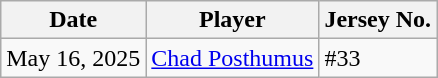<table class="wikitable">
<tr>
<th>Date</th>
<th>Player</th>
<th>Jersey No.</th>
</tr>
<tr>
<td>May 16, 2025</td>
<td><a href='#'>Chad Posthumus</a></td>
<td>#33</td>
</tr>
</table>
